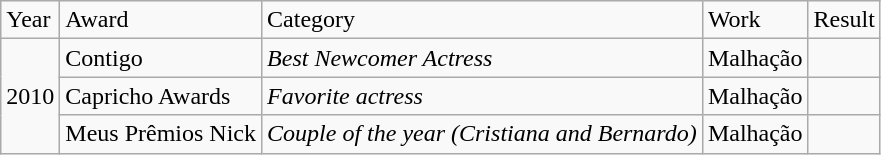<table class="wikitable">
<tr>
<td>Year</td>
<td>Award</td>
<td>Category</td>
<td>Work</td>
<td>Result</td>
</tr>
<tr>
<td rowspan="3">2010</td>
<td>Contigo</td>
<td><em>Best Newcomer Actress</em></td>
<td>Malhação</td>
<td></td>
</tr>
<tr>
<td>Capricho Awards</td>
<td><em>Favorite actress</em></td>
<td>Malhação</td>
<td></td>
</tr>
<tr>
<td>Meus Prêmios Nick</td>
<td><em>Couple of the year (Cristiana and Bernardo)</em></td>
<td>Malhação</td>
<td></td>
</tr>
</table>
